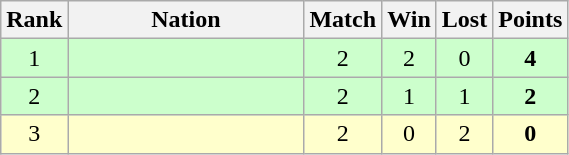<table class="wikitable" style="text-align: center;">
<tr>
<th width=20>Rank</th>
<th width=150>Nation</th>
<th width=20>Match</th>
<th width=20>Win</th>
<th width=20>Lost</th>
<th width=20>Points</th>
</tr>
<tr style="background:#cfc;">
<td>1</td>
<td style="text-align:left;"></td>
<td>2</td>
<td>2</td>
<td>0</td>
<td><strong>4</strong></td>
</tr>
<tr style="background:#cfc;">
<td>2</td>
<td style="text-align:left;"></td>
<td>2</td>
<td>1</td>
<td>1</td>
<td><strong>2</strong></td>
</tr>
<tr style="background:#ffc;">
<td>3</td>
<td style="text-align:left;"></td>
<td>2</td>
<td>0</td>
<td>2</td>
<td><strong>0</strong></td>
</tr>
</table>
